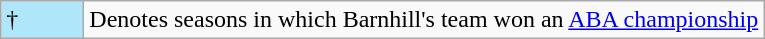<table class ="wikitable">
<tr>
<td style="background:#afe6fa; width:3em;">†</td>
<td>Denotes seasons in which Barnhill's team won an <a href='#'>ABA championship</a></td>
</tr>
</table>
